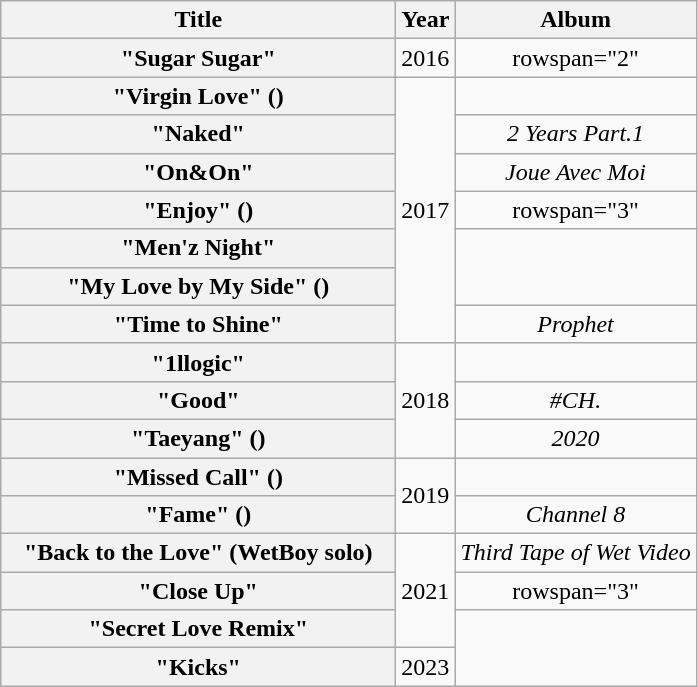<table class="wikitable plainrowheaders" style="text-align:center;" border="1">
<tr>
<th scope="col" style="width:16em;">Title</th>
<th scope="col">Year</th>
<th scope="col">Album</th>
</tr>
<tr>
<th scope="row">"Sugar Sugar"<br></th>
<td>2016</td>
<td>rowspan="2" </td>
</tr>
<tr>
<th scope="row">"Virgin Love" ()<br></th>
<td rowspan="7">2017</td>
</tr>
<tr>
<th scope="row">"Naked"<br></th>
<td><em>2 Years Part.1</em></td>
</tr>
<tr>
<th scope="row">"On&On"<br></th>
<td><em>Joue Avec Moi</em></td>
</tr>
<tr>
<th scope="row">"Enjoy" ()<br></th>
<td>rowspan="3" </td>
</tr>
<tr>
<th scope="row">"Men'z Night"<br></th>
</tr>
<tr>
<th scope="row">"My Love by My Side" ()<br></th>
</tr>
<tr>
<th scope="row">"Time to Shine"<br></th>
<td><em>Prophet</em></td>
</tr>
<tr>
<th scope="row">"1llogic"<br></th>
<td rowspan="3">2018</td>
<td></td>
</tr>
<tr>
<th scope="row">"Good"<br></th>
<td><em>#CH.</em></td>
</tr>
<tr>
<th scope="row">"Taeyang" ()<br></th>
<td><em>2020</em></td>
</tr>
<tr>
<th scope="row">"Missed Call" ()<br></th>
<td rowspan="2">2019</td>
<td></td>
</tr>
<tr>
<th scope="row">"Fame" ()<br></th>
<td><em>Channel 8</em></td>
</tr>
<tr>
<th scope="row">"Back to the Love" (WetBoy solo)<br></th>
<td rowspan="3">2021</td>
<td><em>Third Tape of Wet Video</em></td>
</tr>
<tr>
<th scope="row">"Close Up"<br></th>
<td>rowspan="3" </td>
</tr>
<tr>
<th scope="row">"Secret Love Remix"<br></th>
</tr>
<tr>
<th scope="row">"Kicks"<br></th>
<td>2023</td>
</tr>
</table>
